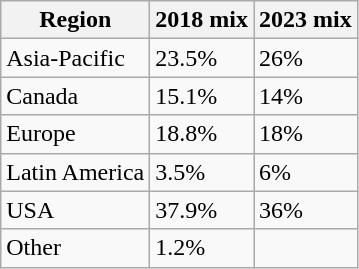<table class="wikitable sortable">
<tr>
<th>Region</th>
<th>2018 mix</th>
<th>2023 mix</th>
</tr>
<tr>
<td>Asia-Pacific</td>
<td>23.5%</td>
<td>26%</td>
</tr>
<tr>
<td>Canada</td>
<td>15.1%</td>
<td>14%</td>
</tr>
<tr>
<td>Europe</td>
<td>18.8%</td>
<td>18%</td>
</tr>
<tr>
<td>Latin America</td>
<td>3.5%</td>
<td>6%</td>
</tr>
<tr>
<td>USA</td>
<td>37.9%</td>
<td>36%</td>
</tr>
<tr>
<td>Other</td>
<td>1.2%</td>
<td></td>
</tr>
</table>
